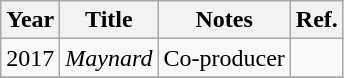<table class="wikitable" style="font-size:100%">
<tr style="text-align:center;">
<th>Year</th>
<th>Title</th>
<th>Notes</th>
<th>Ref.</th>
</tr>
<tr>
<td rowspan="1">2017</td>
<td><em>Maynard</em></td>
<td>Co-producer</td>
<td></td>
</tr>
<tr>
</tr>
</table>
